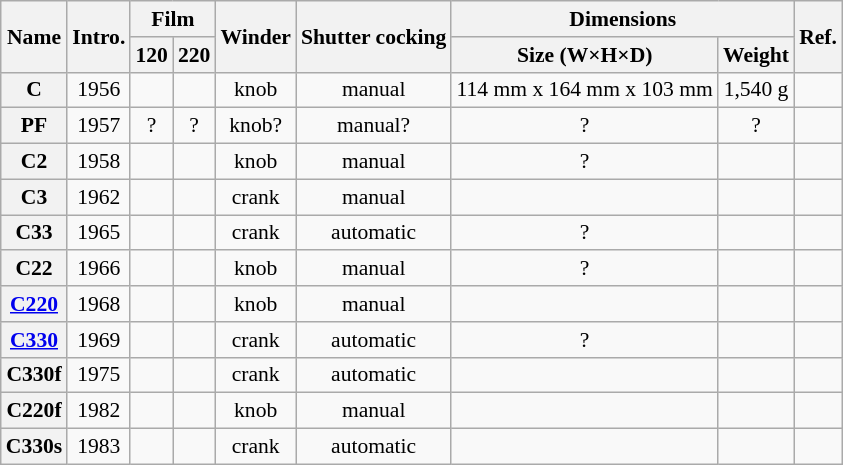<table class="wikitable sortable" style="text-align:center;font-size:90%;">
<tr>
<th rowspan=2>Name</th>
<th rowspan=2>Intro.</th>
<th colspan=2>Film</th>
<th rowspan=2>Winder</th>
<th rowspan=2>Shutter cocking</th>
<th colspan=2>Dimensions</th>
<th rowspan=2 class="unsortable">Ref.</th>
</tr>
<tr>
<th>120</th>
<th>220</th>
<th>Size (W×H×D)</th>
<th>Weight</th>
</tr>
<tr>
<th data-sort-value="C000">C</th>
<td>1956</td>
<td></td>
<td></td>
<td>knob</td>
<td>manual</td>
<td>114 mm x 164 mm x 103 mm</td>
<td>1,540 g</td>
<td></td>
</tr>
<tr>
<th>PF</th>
<td>1957</td>
<td>?</td>
<td>?</td>
<td>knob?</td>
<td>manual?</td>
<td>?</td>
<td>?</td>
<td></td>
</tr>
<tr>
<th data-sort-value="C002">C2</th>
<td>1958</td>
<td></td>
<td></td>
<td>knob</td>
<td>manual</td>
<td>?</td>
<td></td>
<td></td>
</tr>
<tr>
<th data-sort-value="C003">C3</th>
<td>1962</td>
<td></td>
<td></td>
<td>crank</td>
<td>manual</td>
<td></td>
<td></td>
<td></td>
</tr>
<tr>
<th data-sort-value="C033">C33</th>
<td>1965</td>
<td></td>
<td></td>
<td>crank</td>
<td>automatic</td>
<td>?</td>
<td></td>
<td></td>
</tr>
<tr>
<th data-sort-value="C022">C22</th>
<td>1966</td>
<td></td>
<td></td>
<td>knob</td>
<td>manual</td>
<td>?</td>
<td></td>
<td></td>
</tr>
<tr>
<th><a href='#'>C220</a></th>
<td>1968</td>
<td></td>
<td></td>
<td>knob</td>
<td>manual</td>
<td></td>
<td></td>
<td></td>
</tr>
<tr>
<th><a href='#'>C330</a></th>
<td>1969</td>
<td></td>
<td></td>
<td>crank</td>
<td>automatic</td>
<td>?</td>
<td></td>
<td></td>
</tr>
<tr>
<th>C330f</th>
<td>1975</td>
<td></td>
<td></td>
<td>crank</td>
<td>automatic</td>
<td></td>
<td></td>
<td></td>
</tr>
<tr>
<th>C220f</th>
<td>1982</td>
<td></td>
<td></td>
<td>knob</td>
<td>manual</td>
<td></td>
<td></td>
<td></td>
</tr>
<tr>
<th>C330s</th>
<td>1983</td>
<td></td>
<td></td>
<td>crank</td>
<td>automatic</td>
<td></td>
<td></td>
<td></td>
</tr>
</table>
